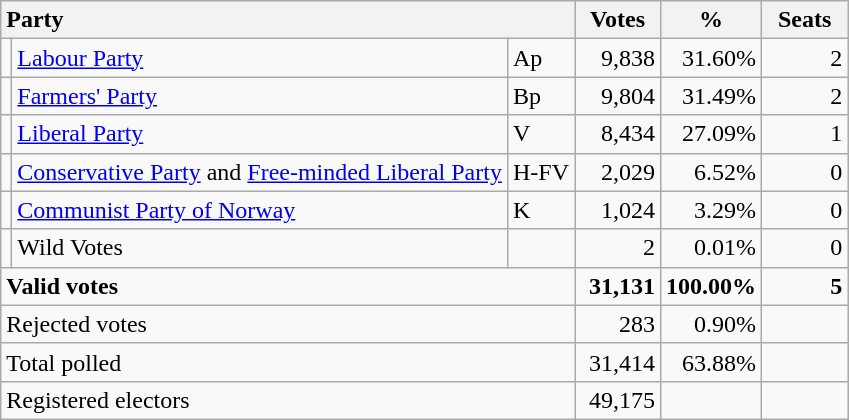<table class="wikitable" border="1" style="text-align:right;">
<tr>
<th style="text-align:left;" colspan=3>Party</th>
<th align=center width="50">Votes</th>
<th align=center width="50">%</th>
<th align=center width="50">Seats</th>
</tr>
<tr>
<td></td>
<td align=left><a href='#'>Labour Party</a></td>
<td align=left>Ap</td>
<td>9,838</td>
<td>31.60%</td>
<td>2</td>
</tr>
<tr>
<td></td>
<td align=left><a href='#'>Farmers' Party</a></td>
<td align=left>Bp</td>
<td>9,804</td>
<td>31.49%</td>
<td>2</td>
</tr>
<tr>
<td></td>
<td align=left><a href='#'>Liberal Party</a></td>
<td align=left>V</td>
<td>8,434</td>
<td>27.09%</td>
<td>1</td>
</tr>
<tr>
<td></td>
<td align=left><a href='#'>Conservative Party</a> and <a href='#'>Free-minded Liberal Party</a></td>
<td align=left>H-FV</td>
<td>2,029</td>
<td>6.52%</td>
<td>0</td>
</tr>
<tr>
<td></td>
<td align=left><a href='#'>Communist Party of Norway</a></td>
<td align=left>K</td>
<td>1,024</td>
<td>3.29%</td>
<td>0</td>
</tr>
<tr>
<td></td>
<td align=left>Wild Votes</td>
<td align=left></td>
<td>2</td>
<td>0.01%</td>
<td>0</td>
</tr>
<tr style="font-weight:bold">
<td align=left colspan=3>Valid votes</td>
<td>31,131</td>
<td>100.00%</td>
<td>5</td>
</tr>
<tr>
<td align=left colspan=3>Rejected votes</td>
<td>283</td>
<td>0.90%</td>
<td></td>
</tr>
<tr>
<td align=left colspan=3>Total polled</td>
<td>31,414</td>
<td>63.88%</td>
<td></td>
</tr>
<tr>
<td align=left colspan=3>Registered electors</td>
<td>49,175</td>
<td></td>
<td></td>
</tr>
</table>
